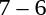<table style="text-align:center">
<tr>
<th width=200></th>
<th width=100></th>
<th width=200></th>
</tr>
<tr>
<td align=right><strong></strong></td>
<td>7 – 6</td>
<td align=left></td>
</tr>
</table>
